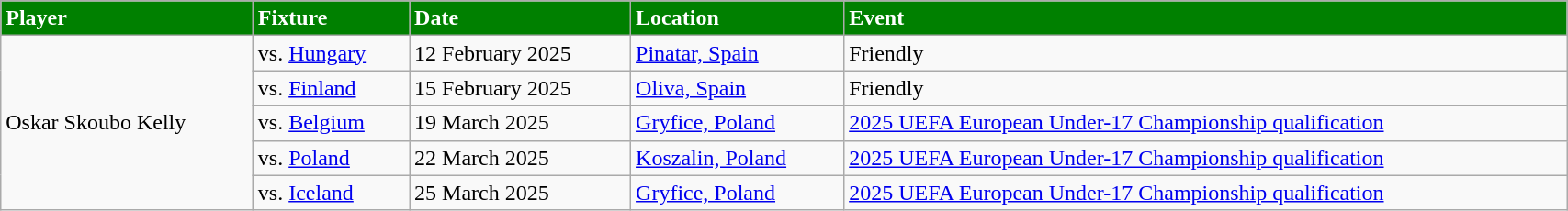<table class="wikitable" style="width:90%;">
<tr>
<th style="background:green; color:white; text-align:left;">Player</th>
<th style="background:green; color:white; text-align:left;">Fixture</th>
<th style="background:green; color:white; text-align:left;">Date</th>
<th style="background:green; color:white; text-align:left;">Location</th>
<th style="background:green; color:white; text-align:left;">Event</th>
</tr>
<tr>
<td rowspan="5">Oskar Skoubo Kelly</td>
<td>vs.  <a href='#'>Hungary</a></td>
<td>12 February 2025</td>
<td><a href='#'>Pinatar, Spain</a></td>
<td>Friendly</td>
</tr>
<tr>
<td>vs.  <a href='#'>Finland</a></td>
<td>15 February 2025</td>
<td><a href='#'>Oliva, Spain</a></td>
<td>Friendly</td>
</tr>
<tr>
<td>vs.  <a href='#'>Belgium</a></td>
<td>19 March 2025</td>
<td><a href='#'>Gryfice, Poland</a></td>
<td><a href='#'>2025 UEFA European Under-17 Championship qualification</a></td>
</tr>
<tr>
<td>vs.  <a href='#'>Poland</a></td>
<td>22 March 2025</td>
<td><a href='#'>Koszalin, Poland</a></td>
<td><a href='#'>2025 UEFA European Under-17 Championship qualification</a></td>
</tr>
<tr>
<td>vs.  <a href='#'>Iceland</a></td>
<td>25 March 2025</td>
<td><a href='#'>Gryfice, Poland</a></td>
<td><a href='#'>2025 UEFA European Under-17 Championship qualification</a></td>
</tr>
</table>
